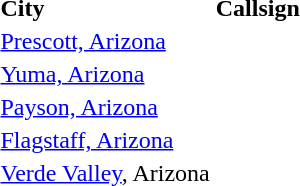<table>
<tr>
<th align="left">City</th>
<th align="left">Callsign</th>
</tr>
<tr>
<td><a href='#'>Prescott, Arizona</a></td>
<td style="width:75px"></td>
</tr>
<tr>
<td><a href='#'>Yuma, Arizona</a></td>
<td></td>
</tr>
<tr>
<td><a href='#'>Payson, Arizona</a></td>
<td></td>
</tr>
<tr>
<td><a href='#'>Flagstaff, Arizona</a></td>
<td></td>
</tr>
<tr>
<td><a href='#'>Verde Valley</a>, Arizona</td>
<td></td>
</tr>
<tr>
</tr>
</table>
